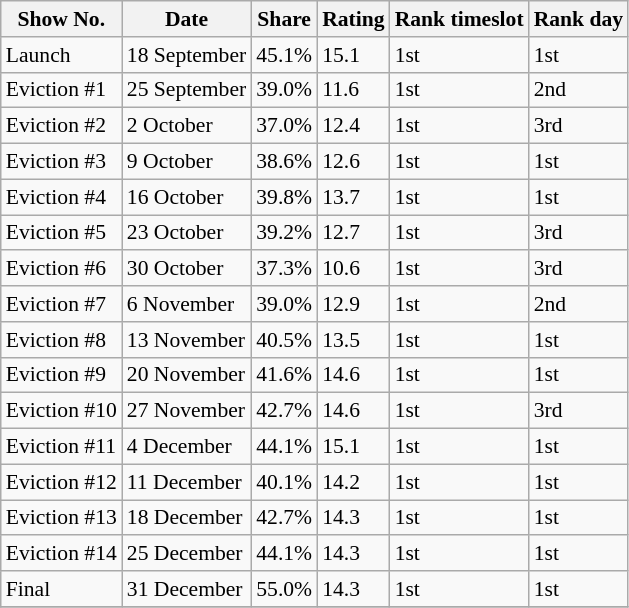<table class="wikitable sortable" style="font-size:90%">
<tr>
<th><strong>Show No.</strong></th>
<th><strong>Date</strong></th>
<th><strong>Share </strong></th>
<th><strong>Rating</strong></th>
<th><strong>Rank timeslot</strong></th>
<th><strong>Rank day</strong></th>
</tr>
<tr>
<td>Launch</td>
<td>18 September</td>
<td>45.1%</td>
<td>15.1</td>
<td>1st</td>
<td>1st</td>
</tr>
<tr>
<td>Eviction #1</td>
<td>25 September</td>
<td>39.0%</td>
<td>11.6</td>
<td>1st</td>
<td>2nd</td>
</tr>
<tr>
<td>Eviction #2</td>
<td>2 October</td>
<td>37.0%</td>
<td>12.4</td>
<td>1st</td>
<td>3rd</td>
</tr>
<tr>
<td>Eviction #3</td>
<td>9 October</td>
<td>38.6%</td>
<td>12.6</td>
<td>1st</td>
<td>1st</td>
</tr>
<tr>
<td>Eviction #4</td>
<td>16 October</td>
<td>39.8%</td>
<td>13.7</td>
<td>1st</td>
<td>1st</td>
</tr>
<tr>
<td>Eviction #5</td>
<td>23 October</td>
<td>39.2%</td>
<td>12.7</td>
<td>1st</td>
<td>3rd</td>
</tr>
<tr>
<td>Eviction #6</td>
<td>30 October</td>
<td>37.3%</td>
<td>10.6</td>
<td>1st</td>
<td>3rd</td>
</tr>
<tr>
<td>Eviction #7</td>
<td>6 November</td>
<td>39.0%</td>
<td>12.9</td>
<td>1st</td>
<td>2nd</td>
</tr>
<tr>
<td>Eviction #8</td>
<td>13 November</td>
<td>40.5%</td>
<td>13.5</td>
<td>1st</td>
<td>1st</td>
</tr>
<tr>
<td>Eviction #9</td>
<td>20 November</td>
<td>41.6%</td>
<td>14.6</td>
<td>1st</td>
<td>1st</td>
</tr>
<tr>
<td>Eviction #10</td>
<td>27 November</td>
<td>42.7%</td>
<td>14.6</td>
<td>1st</td>
<td>3rd</td>
</tr>
<tr>
<td>Eviction #11</td>
<td>4 December</td>
<td>44.1%</td>
<td>15.1</td>
<td>1st</td>
<td>1st</td>
</tr>
<tr>
<td>Eviction #12</td>
<td>11 December</td>
<td>40.1%</td>
<td>14.2</td>
<td>1st</td>
<td>1st</td>
</tr>
<tr>
<td>Eviction #13</td>
<td>18 December</td>
<td>42.7%</td>
<td>14.3</td>
<td>1st</td>
<td>1st</td>
</tr>
<tr>
<td>Eviction #14</td>
<td>25 December</td>
<td>44.1%</td>
<td>14.3</td>
<td>1st</td>
<td>1st</td>
</tr>
<tr>
<td>Final</td>
<td>31 December</td>
<td>55.0%</td>
<td>14.3</td>
<td>1st</td>
<td>1st</td>
</tr>
<tr>
</tr>
</table>
